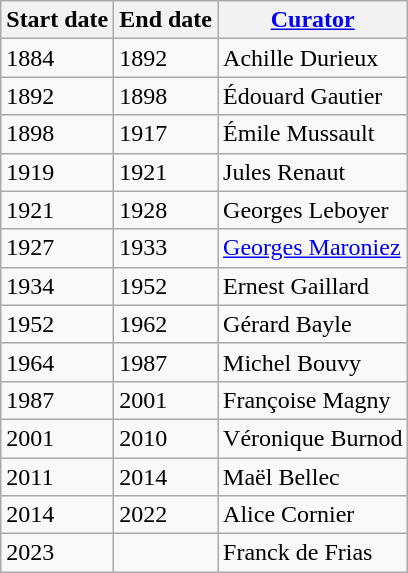<table class="wikitable">
<tr>
<th>Start date</th>
<th>End date</th>
<th><a href='#'>Curator</a></th>
</tr>
<tr>
<td>1884</td>
<td>1892</td>
<td>Achille Durieux</td>
</tr>
<tr>
<td>1892</td>
<td>1898</td>
<td>Édouard Gautier</td>
</tr>
<tr>
<td>1898</td>
<td>1917</td>
<td>Émile Mussault</td>
</tr>
<tr>
<td>1919</td>
<td>1921</td>
<td>Jules Renaut</td>
</tr>
<tr>
<td>1921</td>
<td>1928</td>
<td>Georges Leboyer</td>
</tr>
<tr>
<td>1927</td>
<td>1933</td>
<td><a href='#'>Georges Maroniez</a></td>
</tr>
<tr>
<td>1934</td>
<td>1952</td>
<td>Ernest Gaillard</td>
</tr>
<tr>
<td>1952</td>
<td>1962</td>
<td>Gérard Bayle</td>
</tr>
<tr>
<td>1964</td>
<td>1987</td>
<td>Michel Bouvy</td>
</tr>
<tr>
<td>1987</td>
<td>2001</td>
<td>Françoise Magny</td>
</tr>
<tr>
<td>2001</td>
<td>2010</td>
<td>Véronique Burnod</td>
</tr>
<tr>
<td>2011</td>
<td>2014</td>
<td>Maël Bellec</td>
</tr>
<tr>
<td>2014</td>
<td>2022</td>
<td>Alice Cornier</td>
</tr>
<tr>
<td>2023</td>
<td></td>
<td>Franck de Frias</td>
</tr>
</table>
